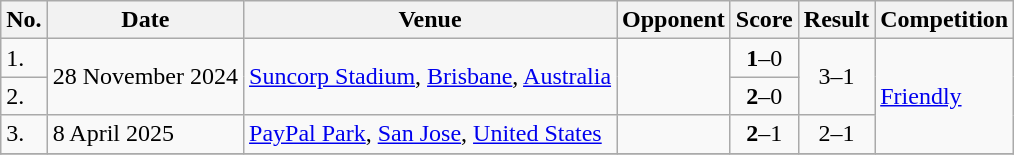<table class="wikitable">
<tr>
<th>No.</th>
<th>Date</th>
<th>Venue</th>
<th>Opponent</th>
<th>Score</th>
<th>Result</th>
<th>Competition</th>
</tr>
<tr>
<td>1.</td>
<td rowspan=2>28 November 2024</td>
<td rowspan=2><a href='#'>Suncorp Stadium</a>, <a href='#'>Brisbane</a>, <a href='#'>Australia</a></td>
<td rowspan=2></td>
<td align=center><strong>1</strong>–0</td>
<td rowspan=2 align=center>3–1</td>
<td rowspan=3><a href='#'>Friendly</a></td>
</tr>
<tr>
<td>2.</td>
<td align=center><strong>2</strong>–0</td>
</tr>
<tr>
<td>3.</td>
<td>8 April 2025</td>
<td><a href='#'>PayPal Park</a>, <a href='#'>San Jose</a>, <a href='#'>United States</a></td>
<td></td>
<td align=center><strong>2</strong>–1</td>
<td align=center>2–1</td>
</tr>
<tr>
</tr>
</table>
